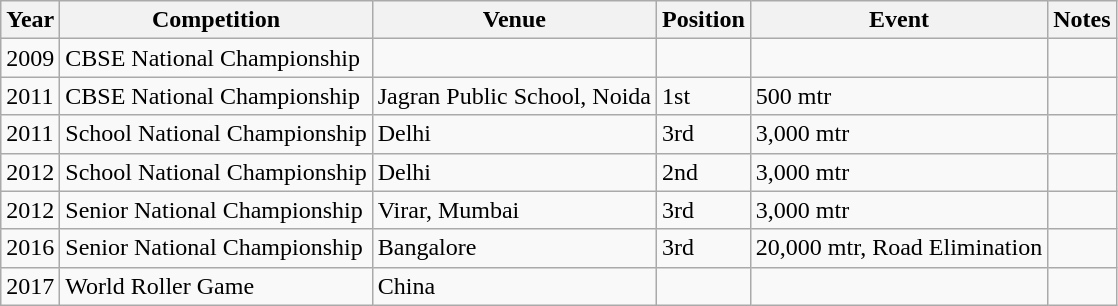<table class="wikitable">
<tr>
<th>Year</th>
<th>Competition</th>
<th>Venue</th>
<th>Position</th>
<th>Event</th>
<th>Notes</th>
</tr>
<tr>
<td>2009</td>
<td>CBSE National Championship</td>
<td></td>
<td></td>
<td></td>
<td></td>
</tr>
<tr>
<td>2011</td>
<td>CBSE National Championship</td>
<td>Jagran Public School, Noida</td>
<td>1st</td>
<td>500 mtr</td>
<td></td>
</tr>
<tr>
<td>2011</td>
<td>School National Championship</td>
<td>Delhi</td>
<td>3rd</td>
<td>3,000 mtr</td>
<td></td>
</tr>
<tr>
<td>2012</td>
<td>School National Championship</td>
<td>Delhi</td>
<td>2nd</td>
<td>3,000 mtr</td>
<td></td>
</tr>
<tr>
<td>2012</td>
<td>Senior National Championship</td>
<td>Virar, Mumbai</td>
<td>3rd</td>
<td>3,000 mtr</td>
<td></td>
</tr>
<tr>
<td>2016</td>
<td>Senior National Championship</td>
<td>Bangalore</td>
<td>3rd</td>
<td>20,000 mtr, Road Elimination</td>
<td></td>
</tr>
<tr>
<td>2017</td>
<td>World Roller Game</td>
<td>China</td>
<td></td>
<td></td>
<td></td>
</tr>
</table>
